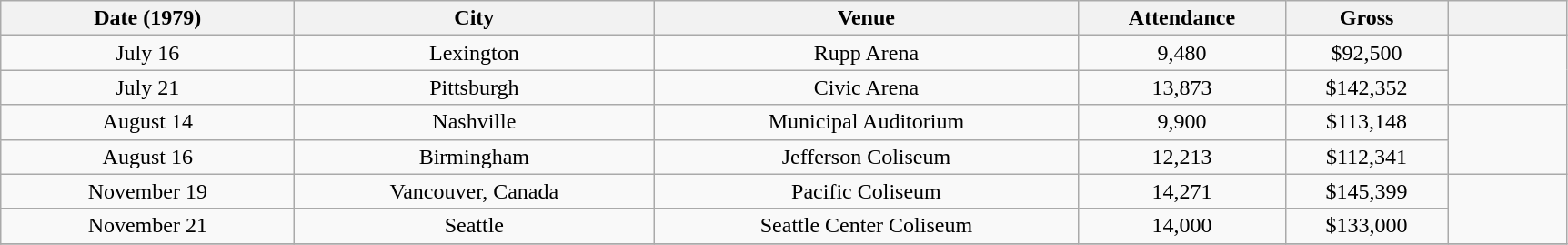<table class="wikitable plainrowheaders" style="text-align:center;">
<tr>
<th scope="col" style="width:13em;">Date (1979)</th>
<th scope="col" style="width:16em;">City</th>
<th scope="col" style="width:19em;">Venue</th>
<th scope="col" style="width:9em;">Attendance</th>
<th scope="col" style="width:7em;">Gross</th>
<th scope="col" style="width:5em;" class="unsortable"></th>
</tr>
<tr>
<td>July 16</td>
<td>Lexington</td>
<td>Rupp Arena</td>
<td>9,480</td>
<td>$92,500</td>
<td rowspan="2"></td>
</tr>
<tr>
<td>July 21</td>
<td>Pittsburgh</td>
<td>Civic Arena</td>
<td>13,873</td>
<td>$142,352</td>
</tr>
<tr>
<td>August 14</td>
<td>Nashville</td>
<td>Municipal Auditorium</td>
<td>9,900</td>
<td>$113,148</td>
<td rowspan="2"></td>
</tr>
<tr>
<td>August 16</td>
<td>Birmingham</td>
<td>Jefferson Coliseum</td>
<td>12,213</td>
<td>$112,341</td>
</tr>
<tr>
<td>November 19</td>
<td>Vancouver, Canada</td>
<td>Pacific Coliseum</td>
<td>14,271</td>
<td>$145,399</td>
<td rowspan="2"></td>
</tr>
<tr>
<td>November 21</td>
<td>Seattle</td>
<td>Seattle Center Coliseum</td>
<td>14,000</td>
<td>$133,000</td>
</tr>
<tr>
</tr>
</table>
